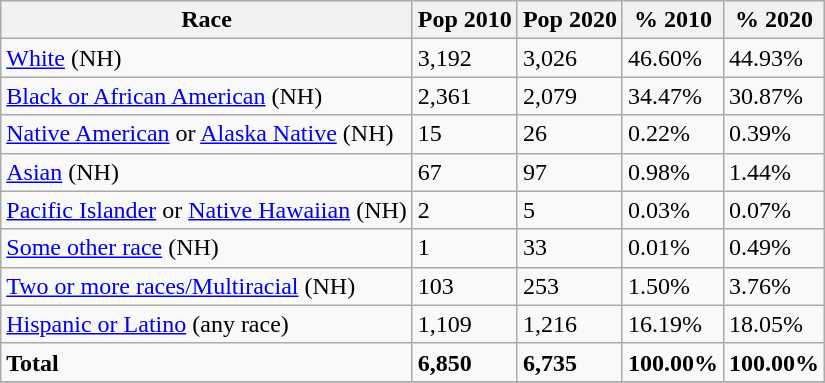<table class="wikitable">
<tr>
<th>Race</th>
<th>Pop 2010</th>
<th>Pop 2020</th>
<th>% 2010</th>
<th>% 2020</th>
</tr>
<tr>
<td><a href='#'>White</a> (NH)</td>
<td>3,192</td>
<td>3,026</td>
<td>46.60%</td>
<td>44.93%</td>
</tr>
<tr>
<td><a href='#'>Black or African American</a> (NH)</td>
<td>2,361</td>
<td>2,079</td>
<td>34.47%</td>
<td>30.87%</td>
</tr>
<tr>
<td><a href='#'>Native American</a> or <a href='#'>Alaska Native</a> (NH)</td>
<td>15</td>
<td>26</td>
<td>0.22%</td>
<td>0.39%</td>
</tr>
<tr>
<td><a href='#'>Asian</a> (NH)</td>
<td>67</td>
<td>97</td>
<td>0.98%</td>
<td>1.44%</td>
</tr>
<tr>
<td><a href='#'>Pacific Islander</a> or <a href='#'>Native Hawaiian</a> (NH)</td>
<td>2</td>
<td>5</td>
<td>0.03%</td>
<td>0.07%</td>
</tr>
<tr>
<td><a href='#'>Some other race</a> (NH)</td>
<td>1</td>
<td>33</td>
<td>0.01%</td>
<td>0.49%</td>
</tr>
<tr>
<td><a href='#'>Two or more races/Multiracial</a> (NH)</td>
<td>103</td>
<td>253</td>
<td>1.50%</td>
<td>3.76%</td>
</tr>
<tr>
<td><a href='#'>Hispanic or Latino</a> (any race)</td>
<td>1,109</td>
<td>1,216</td>
<td>16.19%</td>
<td>18.05%</td>
</tr>
<tr>
<td><strong>Total</strong></td>
<td><strong>6,850</strong></td>
<td><strong>6,735</strong></td>
<td><strong>100.00%</strong></td>
<td><strong>100.00%</strong></td>
</tr>
<tr>
</tr>
</table>
